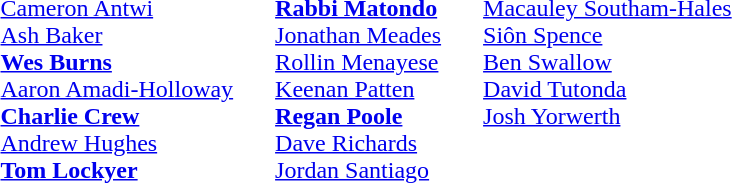<table>
<tr>
<td valign="top"><br> <a href='#'>Cameron Antwi</a> <br>
 <a href='#'>Ash Baker</a><br>
 <strong><a href='#'>Wes Burns</a></strong><br>
 <a href='#'>Aaron Amadi-Holloway</a><br>
 <strong><a href='#'>Charlie Crew</a></strong><br>
 <a href='#'>Andrew Hughes</a><br>
 <strong><a href='#'>Tom Lockyer</a></strong><br></td>
<td width="20"> </td>
<td valign="top"><br> <strong><a href='#'>Rabbi Matondo</a></strong><br>
 <a href='#'>Jonathan Meades</a><br>
 <a href='#'>Rollin Menayese</a><br>
 <a href='#'>Keenan Patten</a> <br>
 <strong><a href='#'>Regan Poole</a></strong> <br>
 <a href='#'>Dave Richards</a><br>
 <a href='#'>Jordan Santiago</a><br></td>
<td width="20"> </td>
<td valign="top"><br> <a href='#'>Macauley Southam-Hales</a><br>
 <a href='#'>Siôn Spence</a><br>
 <a href='#'>Ben Swallow</a><br>
 <a href='#'>David Tutonda</a><br>
 <a href='#'>Josh Yorwerth</a><br></td>
</tr>
</table>
